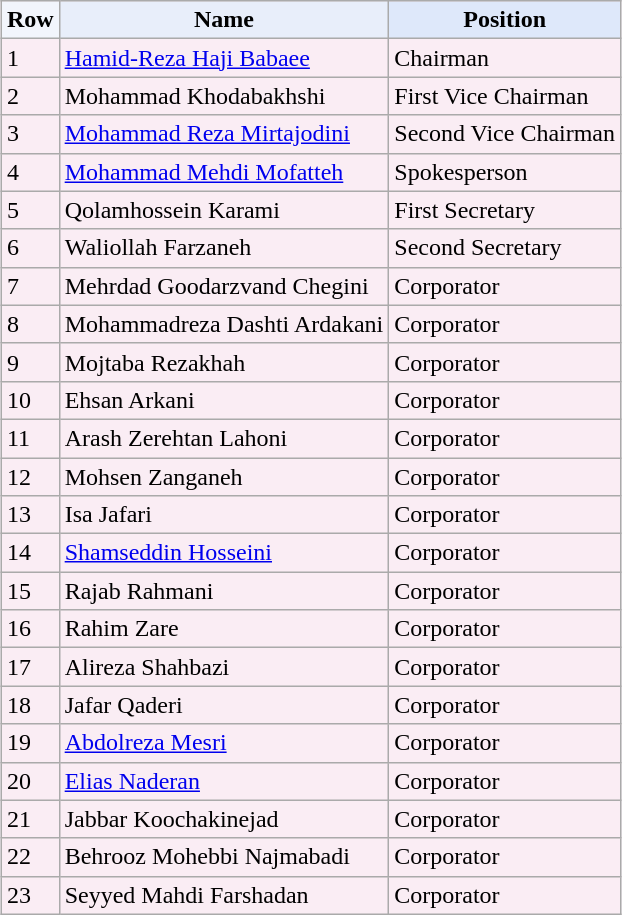<table class="wikitable" style="background-color:#faedf4; margin: 1em auto 1em auto">
<tr>
<td align="center" style="background:#f2f5fc;"><strong>Row</strong></td>
<td align="center" style="background:#e8eefa;"><strong>Name</strong></td>
<td align="center" style="background:#dee8fa;"><strong>Position</strong></td>
</tr>
<tr>
<td>1</td>
<td><a href='#'>Hamid-Reza Haji Babaee</a></td>
<td>Chairman</td>
</tr>
<tr>
<td>2</td>
<td>Mohammad Khodabakhshi</td>
<td>First Vice Chairman</td>
</tr>
<tr>
<td>3</td>
<td><a href='#'>Mohammad Reza Mirtajodini</a></td>
<td>Second Vice Chairman</td>
</tr>
<tr>
<td>4</td>
<td><a href='#'>Mohammad Mehdi Mofatteh</a></td>
<td>Spokesperson</td>
</tr>
<tr>
<td>5</td>
<td>Qolamhossein Karami</td>
<td>First Secretary</td>
</tr>
<tr>
<td>6</td>
<td>Waliollah Farzaneh</td>
<td>Second Secretary</td>
</tr>
<tr>
<td>7</td>
<td>Mehrdad Goodarzvand Chegini</td>
<td>Corporator</td>
</tr>
<tr>
<td>8</td>
<td>Mohammadreza Dashti Ardakani</td>
<td>Corporator</td>
</tr>
<tr>
<td>9</td>
<td>Mojtaba Rezakhah</td>
<td>Corporator</td>
</tr>
<tr>
<td>10</td>
<td>Ehsan Arkani</td>
<td>Corporator</td>
</tr>
<tr>
<td>11</td>
<td>Arash Zerehtan Lahoni</td>
<td>Corporator</td>
</tr>
<tr>
<td>12</td>
<td>Mohsen Zanganeh</td>
<td>Corporator</td>
</tr>
<tr>
<td>13</td>
<td>Isa Jafari</td>
<td>Corporator</td>
</tr>
<tr>
<td>14</td>
<td><a href='#'>Shamseddin Hosseini</a></td>
<td>Corporator</td>
</tr>
<tr>
<td>15</td>
<td>Rajab Rahmani</td>
<td>Corporator</td>
</tr>
<tr>
<td>16</td>
<td>Rahim Zare</td>
<td>Corporator</td>
</tr>
<tr>
<td>17</td>
<td>Alireza Shahbazi</td>
<td>Corporator</td>
</tr>
<tr>
<td>18</td>
<td>Jafar Qaderi</td>
<td>Corporator</td>
</tr>
<tr>
<td>19</td>
<td><a href='#'>Abdolreza Mesri</a></td>
<td>Corporator</td>
</tr>
<tr>
<td>20</td>
<td><a href='#'>Elias Naderan</a></td>
<td>Corporator</td>
</tr>
<tr>
<td>21</td>
<td>Jabbar Koochakinejad</td>
<td>Corporator</td>
</tr>
<tr>
<td>22</td>
<td>Behrooz Mohebbi Najmabadi</td>
<td>Corporator</td>
</tr>
<tr>
<td>23</td>
<td>Seyyed Mahdi Farshadan</td>
<td>Corporator</td>
</tr>
</table>
